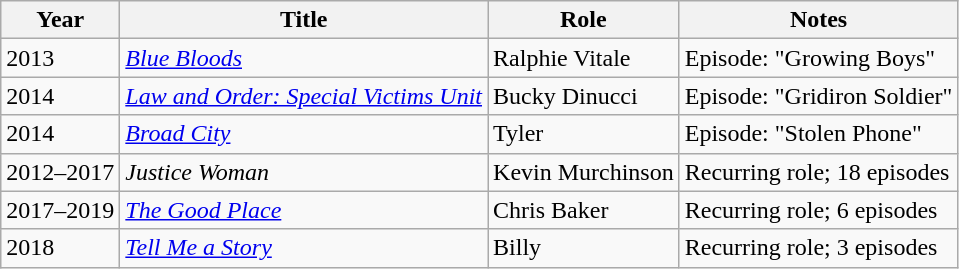<table class="wikitable">
<tr>
<th>Year</th>
<th>Title</th>
<th>Role</th>
<th>Notes</th>
</tr>
<tr>
<td>2013</td>
<td><em><a href='#'>Blue Bloods</a></em></td>
<td>Ralphie Vitale</td>
<td>Episode: "Growing Boys"</td>
</tr>
<tr>
<td>2014</td>
<td><em><a href='#'>Law and Order: Special Victims Unit</a></em></td>
<td>Bucky Dinucci</td>
<td>Episode: "Gridiron Soldier"</td>
</tr>
<tr>
<td>2014</td>
<td><em><a href='#'>Broad City</a></em></td>
<td>Tyler</td>
<td>Episode: "Stolen Phone"</td>
</tr>
<tr>
<td>2012–2017</td>
<td><em>Justice Woman</em></td>
<td>Kevin Murchinson</td>
<td>Recurring role; 18 episodes</td>
</tr>
<tr>
<td>2017–2019</td>
<td><em><a href='#'>The Good Place</a></em></td>
<td>Chris Baker</td>
<td>Recurring role; 6 episodes</td>
</tr>
<tr>
<td>2018</td>
<td><em><a href='#'>Tell Me a Story</a></em></td>
<td>Billy</td>
<td>Recurring role; 3 episodes</td>
</tr>
</table>
